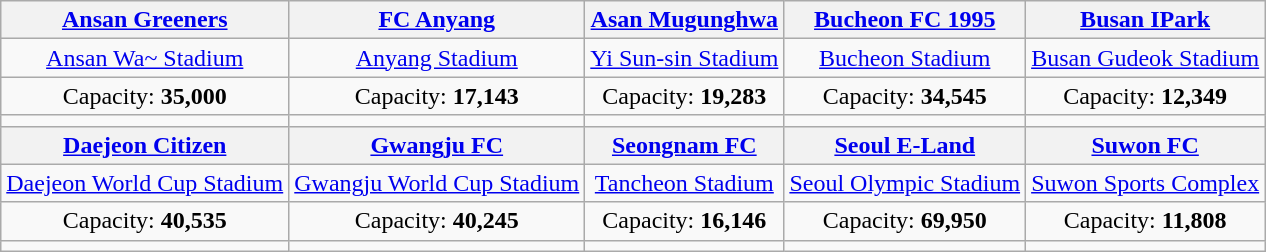<table class="wikitable" style="text-align:center">
<tr>
<th><a href='#'>Ansan Greeners</a></th>
<th><a href='#'>FC Anyang</a></th>
<th><a href='#'>Asan Mugunghwa</a></th>
<th><a href='#'>Bucheon FC 1995</a></th>
<th><a href='#'>Busan IPark</a></th>
</tr>
<tr>
<td><a href='#'>Ansan Wa~ Stadium</a></td>
<td><a href='#'>Anyang Stadium</a></td>
<td><a href='#'>Yi Sun-sin Stadium</a></td>
<td><a href='#'>Bucheon Stadium</a></td>
<td><a href='#'>Busan Gudeok Stadium</a></td>
</tr>
<tr>
<td>Capacity: <strong>35,000</strong></td>
<td>Capacity: <strong>17,143</strong></td>
<td>Capacity: <strong>19,283</strong></td>
<td>Capacity: <strong>34,545</strong></td>
<td>Capacity: <strong>12,349</strong></td>
</tr>
<tr>
<td></td>
<td></td>
<td></td>
<td></td>
<td></td>
</tr>
<tr>
<th><a href='#'>Daejeon Citizen</a></th>
<th><a href='#'>Gwangju FC</a></th>
<th><a href='#'>Seongnam FC</a></th>
<th><a href='#'>Seoul E-Land</a></th>
<th><a href='#'>Suwon FC</a></th>
</tr>
<tr>
<td><a href='#'>Daejeon World Cup Stadium</a></td>
<td><a href='#'>Gwangju World Cup Stadium</a></td>
<td><a href='#'>Tancheon Stadium</a></td>
<td><a href='#'>Seoul Olympic Stadium</a></td>
<td><a href='#'>Suwon Sports Complex</a></td>
</tr>
<tr>
<td>Capacity: <strong>40,535</strong></td>
<td>Capacity: <strong>40,245</strong></td>
<td>Capacity: <strong>16,146</strong></td>
<td>Capacity: <strong>69,950</strong></td>
<td>Capacity: <strong>11,808</strong></td>
</tr>
<tr>
<td></td>
<td></td>
<td></td>
<td></td>
<td></td>
</tr>
</table>
